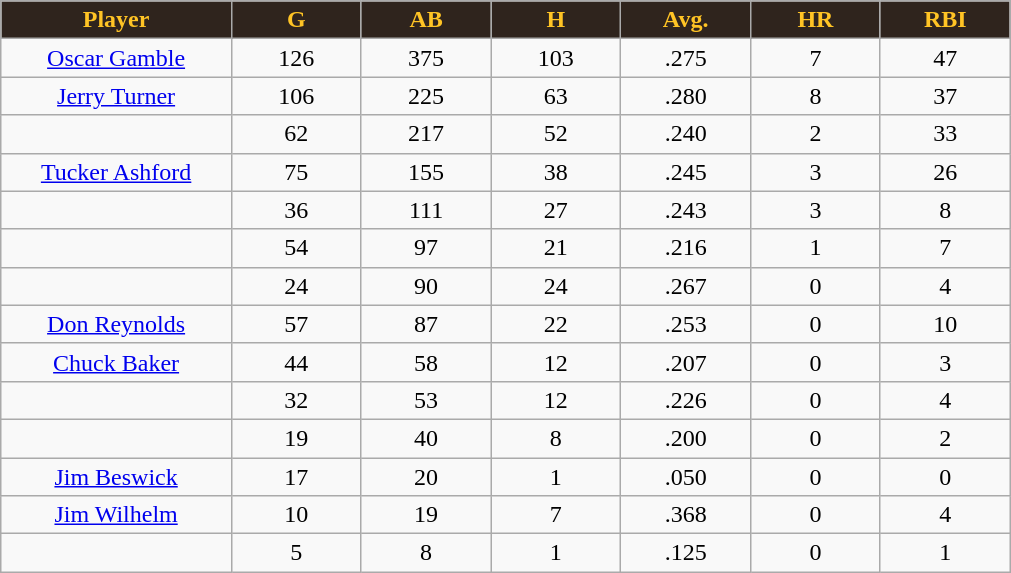<table class="wikitable sortable">
<tr>
<th style="background:#2F241D;color:#FFC425;" width="16%">Player</th>
<th style="background:#2F241D;color:#FFC425;" width="9%">G</th>
<th style="background:#2F241D;color:#FFC425;" width="9%">AB</th>
<th style="background:#2F241D;color:#FFC425;" width="9%">H</th>
<th style="background:#2F241D;color:#FFC425;" width="9%">Avg.</th>
<th style="background:#2F241D;color:#FFC425;" width="9%">HR</th>
<th style="background:#2F241D;color:#FFC425;" width="9%">RBI</th>
</tr>
<tr align="center">
<td><a href='#'>Oscar Gamble</a></td>
<td>126</td>
<td>375</td>
<td>103</td>
<td>.275</td>
<td>7</td>
<td>47</td>
</tr>
<tr align="center">
<td><a href='#'>Jerry Turner</a></td>
<td>106</td>
<td>225</td>
<td>63</td>
<td>.280</td>
<td>8</td>
<td>37</td>
</tr>
<tr align="center">
<td></td>
<td>62</td>
<td>217</td>
<td>52</td>
<td>.240</td>
<td>2</td>
<td>33</td>
</tr>
<tr align="center">
<td><a href='#'>Tucker Ashford</a></td>
<td>75</td>
<td>155</td>
<td>38</td>
<td>.245</td>
<td>3</td>
<td>26</td>
</tr>
<tr align="center">
<td></td>
<td>36</td>
<td>111</td>
<td>27</td>
<td>.243</td>
<td>3</td>
<td>8</td>
</tr>
<tr align="center">
<td></td>
<td>54</td>
<td>97</td>
<td>21</td>
<td>.216</td>
<td>1</td>
<td>7</td>
</tr>
<tr align="center">
<td></td>
<td>24</td>
<td>90</td>
<td>24</td>
<td>.267</td>
<td>0</td>
<td>4</td>
</tr>
<tr align="center">
<td><a href='#'>Don Reynolds</a></td>
<td>57</td>
<td>87</td>
<td>22</td>
<td>.253</td>
<td>0</td>
<td>10</td>
</tr>
<tr align="center">
<td><a href='#'>Chuck Baker</a></td>
<td>44</td>
<td>58</td>
<td>12</td>
<td>.207</td>
<td>0</td>
<td>3</td>
</tr>
<tr align="center">
<td></td>
<td>32</td>
<td>53</td>
<td>12</td>
<td>.226</td>
<td>0</td>
<td>4</td>
</tr>
<tr align="center">
<td></td>
<td>19</td>
<td>40</td>
<td>8</td>
<td>.200</td>
<td>0</td>
<td>2</td>
</tr>
<tr align="center">
<td><a href='#'>Jim Beswick</a></td>
<td>17</td>
<td>20</td>
<td>1</td>
<td>.050</td>
<td>0</td>
<td>0</td>
</tr>
<tr align="center">
<td><a href='#'>Jim Wilhelm</a></td>
<td>10</td>
<td>19</td>
<td>7</td>
<td>.368</td>
<td>0</td>
<td>4</td>
</tr>
<tr align="center">
<td></td>
<td>5</td>
<td>8</td>
<td>1</td>
<td>.125</td>
<td>0</td>
<td>1</td>
</tr>
</table>
